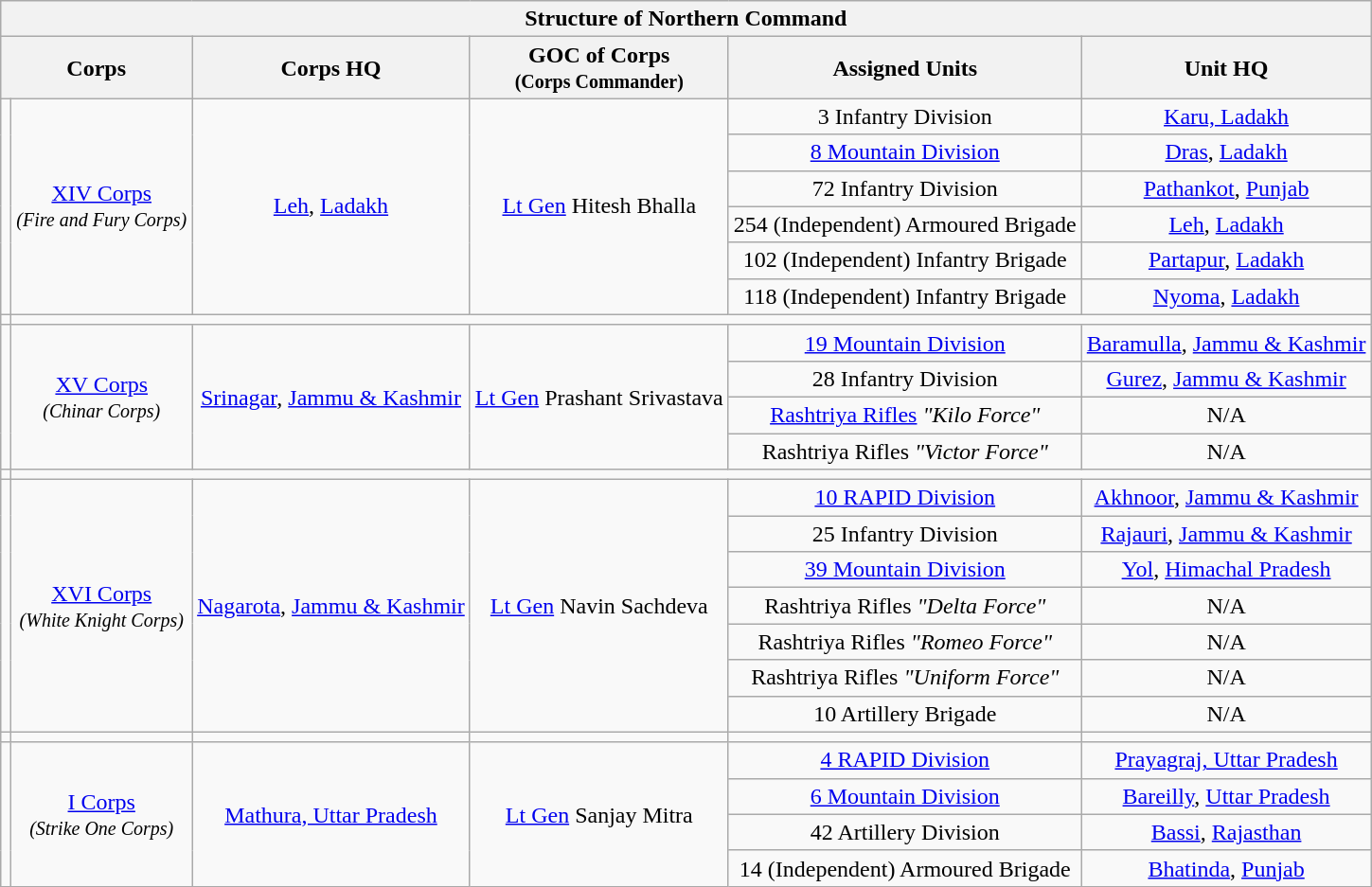<table class="wikitable" style="text-align:center">
<tr>
<th colspan="6">Structure of Northern Command</th>
</tr>
<tr>
<th colspan="2">Corps</th>
<th>Corps HQ</th>
<th>GOC of Corps<br><small>(Corps Commander)</small></th>
<th>Assigned Units</th>
<th>Unit HQ</th>
</tr>
<tr>
<td rowspan="6"></td>
<td rowspan="6"><a href='#'>XIV Corps</a><br><em><small>(Fire and Fury Corps)</small></em></td>
<td rowspan="6"><a href='#'>Leh</a>, <a href='#'>Ladakh</a></td>
<td rowspan="6"><a href='#'>Lt Gen</a> Hitesh Bhalla</td>
<td>3 Infantry Division</td>
<td><a href='#'>Karu, Ladakh</a></td>
</tr>
<tr>
<td><a href='#'>8 Mountain Division</a></td>
<td><a href='#'>Dras</a>, <a href='#'>Ladakh</a></td>
</tr>
<tr>
<td>72 Infantry Division</td>
<td><a href='#'>Pathankot</a>, <a href='#'>Punjab</a></td>
</tr>
<tr>
<td>254 (Independent) Armoured Brigade</td>
<td><a href='#'>Leh</a>, <a href='#'>Ladakh</a></td>
</tr>
<tr>
<td>102 (Independent) Infantry Brigade</td>
<td><a href='#'>Partapur</a>, <a href='#'>Ladakh</a></td>
</tr>
<tr>
<td>118 (Independent) Infantry Brigade</td>
<td><a href='#'>Nyoma</a>, <a href='#'>Ladakh</a></td>
</tr>
<tr>
<td></td>
<td colspan="5"></td>
</tr>
<tr>
<td rowspan="4"></td>
<td rowspan="4"><a href='#'>XV Corps</a><br><em><small>(Chinar Corps)</small></em></td>
<td rowspan="4"><a href='#'>Srinagar</a>, <a href='#'>Jammu & Kashmir</a></td>
<td rowspan="4"><a href='#'>Lt Gen</a> Prashant Srivastava</td>
<td><a href='#'>19 Mountain Division</a></td>
<td><a href='#'>Baramulla</a>, <a href='#'>Jammu & Kashmir</a></td>
</tr>
<tr>
<td>28 Infantry Division</td>
<td><a href='#'>Gurez</a>, <a href='#'>Jammu & Kashmir</a></td>
</tr>
<tr>
<td><a href='#'>Rashtriya Rifles</a> <em>"Kilo Force"</em></td>
<td>N/A</td>
</tr>
<tr>
<td>Rashtriya Rifles <em>"Victor Force"</em></td>
<td>N/A</td>
</tr>
<tr>
<td></td>
<td colspan="5"></td>
</tr>
<tr>
<td rowspan="7"></td>
<td rowspan="7"><a href='#'>XVI Corps</a><br><em><small>(White Knight Corps)</small></em></td>
<td rowspan="7"><a href='#'>Nagarota</a>, <a href='#'>Jammu & Kashmir</a></td>
<td rowspan="7"><a href='#'>Lt Gen</a> Navin Sachdeva</td>
<td><a href='#'>10 RAPID Division</a></td>
<td><a href='#'>Akhnoor</a>, <a href='#'>Jammu & Kashmir</a></td>
</tr>
<tr>
<td>25 Infantry Division</td>
<td><a href='#'>Rajauri</a>, <a href='#'>Jammu & Kashmir</a></td>
</tr>
<tr>
<td><a href='#'>39 Mountain Division</a></td>
<td><a href='#'>Yol</a>, <a href='#'>Himachal Pradesh</a></td>
</tr>
<tr>
<td>Rashtriya Rifles <em>"Delta Force"</em></td>
<td>N/A</td>
</tr>
<tr>
<td>Rashtriya Rifles <em>"Romeo Force"</em></td>
<td>N/A</td>
</tr>
<tr>
<td>Rashtriya Rifles <em>"Uniform Force"</em></td>
<td>N/A</td>
</tr>
<tr>
<td>10 Artillery Brigade</td>
<td>N/A</td>
</tr>
<tr>
<td></td>
<td></td>
<td></td>
<td></td>
<td></td>
<td></td>
</tr>
<tr>
<td rowspan="4"></td>
<td rowspan="4"><a href='#'>I Corps</a><br><em><small>(Strike One Corps)</small></em></td>
<td rowspan="4"><a href='#'>Mathura, Uttar Pradesh</a></td>
<td rowspan="4"><a href='#'>Lt Gen</a> Sanjay Mitra</td>
<td><a href='#'>4 RAPID Division</a></td>
<td><a href='#'>Prayagraj, Uttar Pradesh</a></td>
</tr>
<tr>
<td><a href='#'>6 Mountain Division</a></td>
<td><a href='#'>Bareilly</a>, <a href='#'>Uttar Pradesh</a></td>
</tr>
<tr>
<td>42 Artillery Division</td>
<td><a href='#'>Bassi</a>, <a href='#'>Rajasthan</a></td>
</tr>
<tr>
<td>14 (Independent) Armoured Brigade</td>
<td><a href='#'>Bhatinda</a>, <a href='#'>Punjab</a></td>
</tr>
</table>
